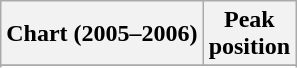<table class="wikitable sortable">
<tr>
<th align="left">Chart (2005–2006)</th>
<th align="center">Peak<br>position</th>
</tr>
<tr>
</tr>
<tr>
</tr>
<tr>
</tr>
<tr>
</tr>
<tr>
</tr>
<tr>
</tr>
<tr>
</tr>
<tr>
</tr>
<tr>
</tr>
<tr>
</tr>
</table>
